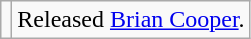<table class="wikitable">
<tr>
<td></td>
<td>Released <a href='#'>Brian Cooper</a>.</td>
</tr>
</table>
